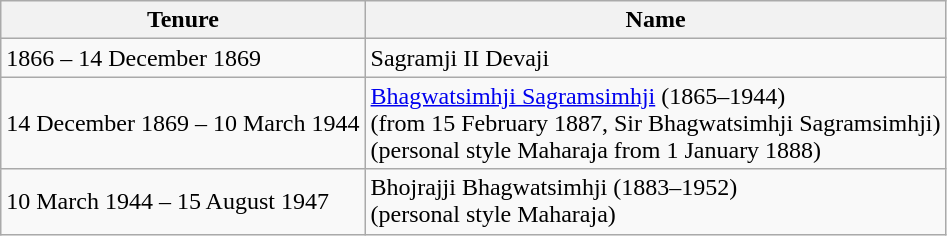<table class="wikitable">
<tr>
<th>Tenure</th>
<th>Name</th>
</tr>
<tr>
<td>1866 – 14 December 1869</td>
<td>Sagramji II Devaji</td>
</tr>
<tr>
<td>14 December 1869 – 10 March 1944</td>
<td><a href='#'>Bhagwatsimhji Sagramsimhji</a> (1865–1944)<br>(from 15 February 1887, Sir Bhagwatsimhji Sagramsimhji)<br>(personal style Maharaja from 1 January 1888)</td>
</tr>
<tr>
<td>10 March 1944 – 15 August 1947</td>
<td>Bhojrajji Bhagwatsimhji (1883–1952)<br>(personal style Maharaja)</td>
</tr>
</table>
